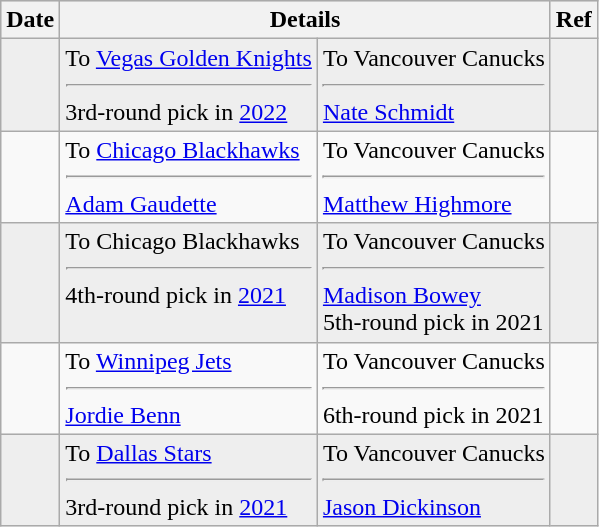<table class="wikitable">
<tr style="background:#ddd; text-align:center;">
<th>Date</th>
<th colspan="2">Details</th>
<th>Ref</th>
</tr>
<tr style="background:#eee;">
<td></td>
<td valign="top">To <a href='#'>Vegas Golden Knights</a><hr>3rd-round pick in <a href='#'>2022</a></td>
<td valign="top">To Vancouver Canucks<hr><a href='#'>Nate Schmidt</a></td>
<td></td>
</tr>
<tr>
<td></td>
<td valign="top">To <a href='#'>Chicago Blackhawks</a><hr><a href='#'>Adam Gaudette</a></td>
<td valign="top">To Vancouver Canucks<hr><a href='#'>Matthew Highmore</a></td>
<td></td>
</tr>
<tr style="background:#eee;">
<td></td>
<td valign="top">To Chicago Blackhawks<hr>4th-round pick in <a href='#'>2021</a></td>
<td valign="top">To Vancouver Canucks<hr><a href='#'>Madison Bowey</a><br>5th-round pick in 2021</td>
<td></td>
</tr>
<tr>
<td></td>
<td valign="top">To <a href='#'>Winnipeg Jets</a><hr><a href='#'>Jordie Benn</a></td>
<td valign="top">To Vancouver Canucks<hr>6th-round pick in 2021</td>
<td></td>
</tr>
<tr style="background:#eee;">
<td></td>
<td valign="top">To <a href='#'>Dallas Stars</a><hr>3rd-round pick in <a href='#'>2021</a></td>
<td valign="top">To Vancouver Canucks<hr><a href='#'>Jason Dickinson</a></td>
<td></td>
</tr>
</table>
